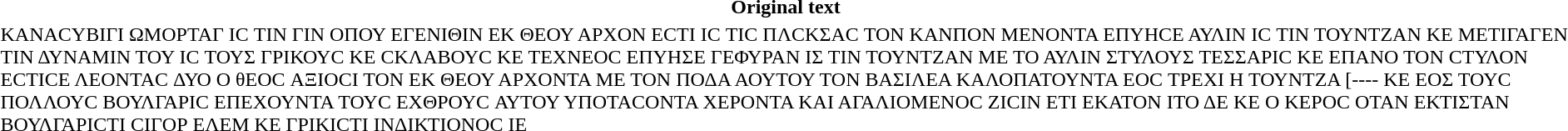<table>
<tr>
<th>Original text</th>
</tr>
<tr>
<td>ΚΑΝΑCYΒΙΓΙ ΩΜΟΡΤΑΓ ΙC ΤΙΝ ΓΙΝ ΟΠΟΥ ΕΓΕΝΙΘΙΝ ΕΚ ΘΕΟΥ ΑΡΧΟΝ ΕCΤΙ ΙC ΤΙC ΠΛCΚΣΑC ΤΟΝ ΚΑΝΠΟΝ ΜΕΝΟΝΤΑ ΕΠΥΗCΕ ΑΥΛΙΝ ΙC ΤΙΝ ΤΟΥΝΤΖΑΝ ΚΕ ΜΕΤΙΓΑΓΕΝ ΤΙΝ ΔΥΝΑΜΙΝ ΤΟΥ ΙC ΤΟΥΣ ΓΡΙΚΟΥC ΚΕ CΚΛΑΒΟΥC ΚΕ ΤΕΧΝΕΟC ΕΠΥΗΣΕ ΓΕΦΥΡΑΝ ΙΣ ΤΙΝ ΤΟΥΝΤΖΑΝ ΜΕ ΤΟ ΑΥΛΙΝ ΣΤΥΛΟΥΣ ΤΕΣΣΑΡΙC ΚΕ ΕΠΑΝΟ ΤΟΝ CΤΥΛΟΝ ΕCΤΙCΕ ΛΕΟΝΤΑC ΔΥΟ Ο θΕΟC ΑΞΙΟCΙ ΤΟΝ ΕΚ ΘΕΟΥ ΑΡΧΟΝΤΑ ΜΕ ΤΟΝ ΠΟΔΑ ΑΟΥΤΟΥ ΤΟΝ ΒΑΣΙΛΕΑ ΚΑΛΟΠΑΤΟΥΝΤΑ ΕΟC ΤΡΕΧΙ Η ΤΟΥΝΤΖΑ [----  ΚΕ ΕΟΣ ΤΟΥC ΠΟΛΛΟΥC ΒΟΥΛΓΑΡΙC ΕΠΕΧΟΥΝΤΑ ΤΟΥC ΕΧΘΡΟΥC ΑΥΤΟΥ ΥΠΟΤΑCΟΝΤΑ ΧΕΡΟΝΤΑ ΚΑΙ ΑΓΑΛΙΟΜΕΝΟC ΖΙCΙΝ ΕΤΙ ΕΚΑΤΟΝ ΙΤΟ ΔΕ ΚΕ Ο ΚΕΡΟC ΟΤΑΝ ΕΚΤΙΣΤΑΝ ΒΟΥΛΓΑΡΙCΤΙ CΙΓΟΡ ΕΛΕΜ ΚΕ ΓΡΙΚΙCΤΙ ΙΝΔΙΚΤΙΟΝΟC ΙΕ</td>
</tr>
</table>
